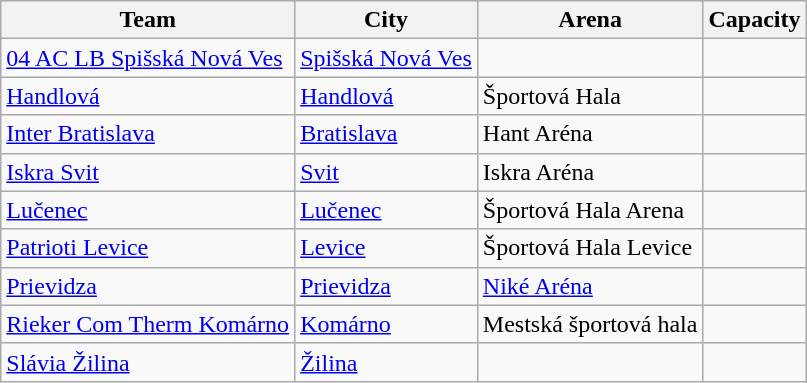<table class="wikitable sortable">
<tr>
<th>Team</th>
<th>City</th>
<th>Arena</th>
<th>Capacity</th>
</tr>
<tr>
<td><a href='#'>04 AC LB Spišská Nová Ves</a></td>
<td><a href='#'>Spišská Nová Ves</a></td>
<td></td>
<td></td>
</tr>
<tr>
<td><a href='#'>Handlová</a></td>
<td><a href='#'>Handlová</a></td>
<td>Športová Hala</td>
<td></td>
</tr>
<tr>
<td><a href='#'>Inter Bratislava</a></td>
<td><a href='#'>Bratislava</a></td>
<td>Hant Aréna</td>
<td></td>
</tr>
<tr>
<td><a href='#'>Iskra Svit</a></td>
<td><a href='#'>Svit</a></td>
<td>Iskra Aréna</td>
<td></td>
</tr>
<tr>
<td><a href='#'>Lučenec</a></td>
<td><a href='#'>Lučenec</a></td>
<td>Športová Hala Arena</td>
<td></td>
</tr>
<tr>
<td><a href='#'>Patrioti Levice</a></td>
<td><a href='#'>Levice</a></td>
<td>Športová Hala Levice</td>
<td></td>
</tr>
<tr>
<td><a href='#'>Prievidza</a></td>
<td><a href='#'>Prievidza</a></td>
<td><a href='#'>Niké Aréna</a></td>
<td></td>
</tr>
<tr>
<td><a href='#'>Rieker Com Therm Komárno</a></td>
<td><a href='#'>Komárno</a></td>
<td>Mestská športová hala</td>
<td></td>
</tr>
<tr>
<td><a href='#'>Slávia Žilina</a></td>
<td><a href='#'>Žilina</a></td>
<td></td>
<td></td>
</tr>
</table>
